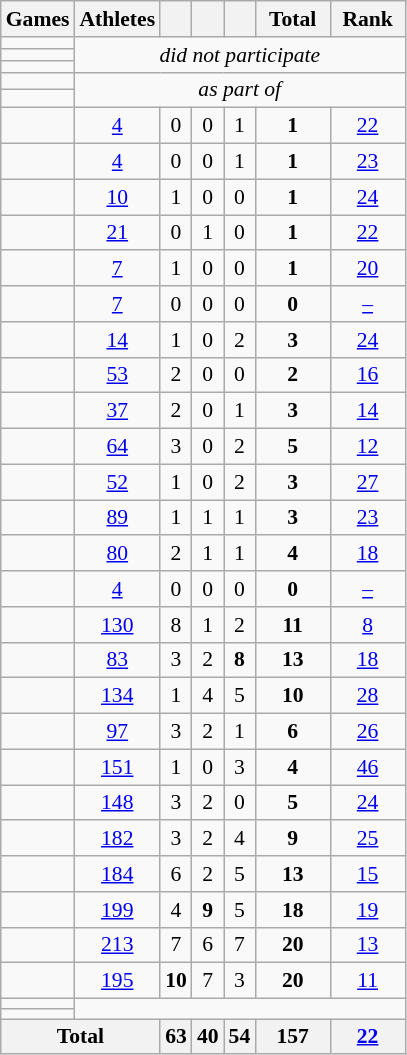<table class="wikitable" style="text-align:center; font-size:90%;">
<tr>
<th>Games</th>
<th>Athletes</th>
<th width:3em; font-weight:bold;"></th>
<th width:3em; font-weight:bold;"></th>
<th width:3em; font-weight:bold;"></th>
<th style="width:3em; font-weight:bold;">Total</th>
<th style="width:3em; font-weight:bold;">Rank</th>
</tr>
<tr>
<td align=left> </td>
<td rowspan="3"; colspan=6><em>did not participate</em></td>
</tr>
<tr>
<td align=left> </td>
</tr>
<tr>
<td align=left> </td>
</tr>
<tr>
<td align=left> </td>
<td colspan=6; rowspan=2><em>as part of </em></td>
</tr>
<tr>
<td align=left> </td>
</tr>
<tr>
<td align=left> </td>
<td><a href='#'>4</a></td>
<td>0</td>
<td>0</td>
<td>1</td>
<td><strong>1</strong></td>
<td><a href='#'>22</a></td>
</tr>
<tr>
<td align=left> </td>
<td><a href='#'>4</a></td>
<td>0</td>
<td>0</td>
<td>1</td>
<td><strong>1</strong></td>
<td><a href='#'>23</a></td>
</tr>
<tr>
<td align=left> </td>
<td><a href='#'>10</a></td>
<td>1</td>
<td>0</td>
<td>0</td>
<td><strong>1</strong></td>
<td><a href='#'>24</a></td>
</tr>
<tr>
<td align=left> </td>
<td><a href='#'>21</a></td>
<td>0</td>
<td>1</td>
<td>0</td>
<td><strong>1</strong></td>
<td><a href='#'>22</a></td>
</tr>
<tr>
<td align=left> </td>
<td><a href='#'>7</a></td>
<td>1</td>
<td>0</td>
<td>0</td>
<td><strong>1</strong></td>
<td><a href='#'>20</a></td>
</tr>
<tr>
<td align=left> </td>
<td><a href='#'>7</a></td>
<td>0</td>
<td>0</td>
<td>0</td>
<td><strong>0</strong></td>
<td><a href='#'>–</a></td>
</tr>
<tr>
<td align=left> </td>
<td><a href='#'>14</a></td>
<td>1</td>
<td>0</td>
<td>2</td>
<td><strong>3</strong></td>
<td><a href='#'>24</a></td>
</tr>
<tr>
<td align=left> </td>
<td><a href='#'>53</a></td>
<td>2</td>
<td>0</td>
<td>0</td>
<td><strong>2</strong></td>
<td><a href='#'>16</a></td>
</tr>
<tr>
<td align=left> </td>
<td><a href='#'>37</a></td>
<td>2</td>
<td>0</td>
<td>1</td>
<td><strong>3</strong></td>
<td><a href='#'>14</a></td>
</tr>
<tr>
<td align=left> </td>
<td><a href='#'>64</a></td>
<td>3</td>
<td>0</td>
<td>2</td>
<td><strong>5</strong></td>
<td><a href='#'>12</a></td>
</tr>
<tr>
<td align=left> </td>
<td><a href='#'>52</a></td>
<td>1</td>
<td>0</td>
<td>2</td>
<td><strong>3</strong></td>
<td><a href='#'>27</a></td>
</tr>
<tr>
<td align=left> </td>
<td><a href='#'>89</a></td>
<td>1</td>
<td>1</td>
<td>1</td>
<td><strong>3</strong></td>
<td><a href='#'>23</a></td>
</tr>
<tr>
<td align=left> </td>
<td><a href='#'>80</a></td>
<td>2</td>
<td>1</td>
<td>1</td>
<td><strong>4</strong></td>
<td><a href='#'>18</a></td>
</tr>
<tr>
<td align=left> </td>
<td><a href='#'>4</a></td>
<td>0</td>
<td>0</td>
<td>0</td>
<td><strong>0</strong></td>
<td><a href='#'>–</a></td>
</tr>
<tr>
<td align=left> </td>
<td><a href='#'>130</a></td>
<td>8</td>
<td>1</td>
<td>2</td>
<td><strong>11</strong></td>
<td><a href='#'>8</a></td>
</tr>
<tr>
<td align=left> </td>
<td><a href='#'>83</a></td>
<td>3</td>
<td>2</td>
<td><strong>8</strong></td>
<td><strong>13</strong></td>
<td><a href='#'>18</a></td>
</tr>
<tr>
<td align=left> </td>
<td><a href='#'>134</a></td>
<td>1</td>
<td>4</td>
<td>5</td>
<td><strong>10</strong></td>
<td><a href='#'>28</a></td>
</tr>
<tr>
<td align=left> </td>
<td><a href='#'>97</a></td>
<td>3</td>
<td>2</td>
<td>1</td>
<td><strong>6</strong></td>
<td><a href='#'>26</a></td>
</tr>
<tr>
<td align=left> </td>
<td><a href='#'>151</a></td>
<td>1</td>
<td>0</td>
<td>3</td>
<td><strong>4</strong></td>
<td><a href='#'>46</a></td>
</tr>
<tr>
<td align=left> </td>
<td><a href='#'>148</a></td>
<td>3</td>
<td>2</td>
<td>0</td>
<td><strong>5</strong></td>
<td><a href='#'>24</a></td>
</tr>
<tr>
<td align=left> </td>
<td><a href='#'>182</a></td>
<td>3</td>
<td>2</td>
<td>4</td>
<td><strong>9</strong></td>
<td><a href='#'>25</a></td>
</tr>
<tr>
<td align=left> </td>
<td><a href='#'>184</a></td>
<td>6</td>
<td>2</td>
<td>5</td>
<td><strong>13</strong></td>
<td><a href='#'>15</a></td>
</tr>
<tr>
<td align=left> </td>
<td><a href='#'>199</a></td>
<td>4</td>
<td><strong>9</strong></td>
<td>5</td>
<td><strong>18</strong></td>
<td><a href='#'>19</a></td>
</tr>
<tr>
<td align=left> </td>
<td><a href='#'>213</a></td>
<td>7</td>
<td>6</td>
<td>7</td>
<td><strong>20</strong></td>
<td><a href='#'>13</a></td>
</tr>
<tr>
<td align=left> </td>
<td><a href='#'>195</a></td>
<td><strong>10</strong></td>
<td>7</td>
<td>3</td>
<td><strong>20</strong></td>
<td><a href='#'>11</a></td>
</tr>
<tr>
<td align=left> </td>
</tr>
<tr>
<td align=left> </td>
</tr>
<tr>
<th colspan=2>Total</th>
<th>63</th>
<th>40</th>
<th>54</th>
<th>157</th>
<th><a href='#'>22</a></th>
</tr>
</table>
